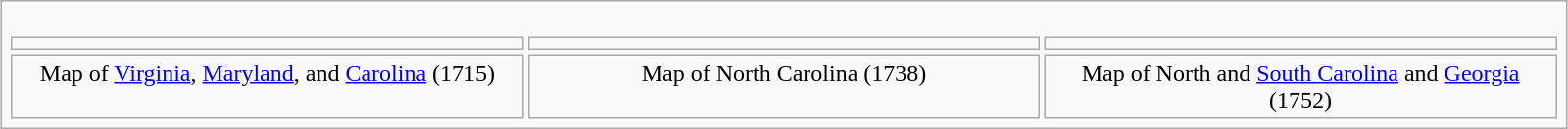<table class="wikitable" style="margin:20px auto; text-align:center">
<tr>
<td><br><table cellspacing=3 cellpadding=3>
<tr class="noresize">
<td style="width:340px"></td>
<td style="width:340px"></td>
<td style="width:340px"></td>
</tr>
<tr style="vertical-align:top">
<td>Map of <a href='#'>Virginia</a>, <a href='#'>Maryland</a>, and <a href='#'>Carolina</a> (1715)</td>
<td>Map of North Carolina (1738)</td>
<td>Map of North and <a href='#'>South Carolina</a> and <a href='#'>Georgia</a> (1752)</td>
</tr>
</table>
</td>
</tr>
</table>
